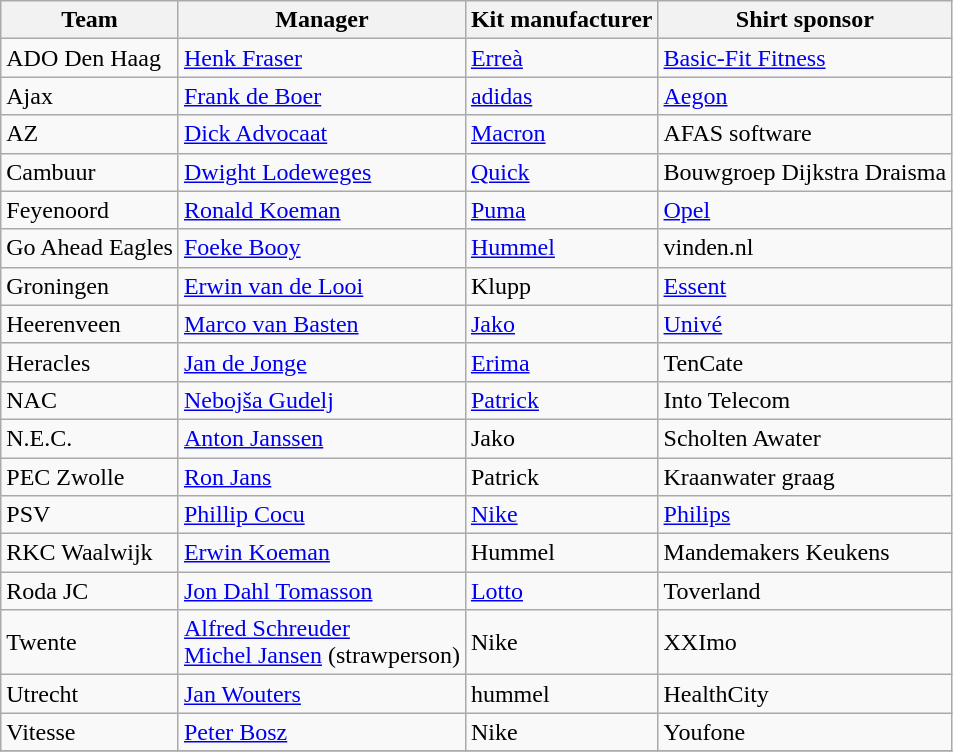<table class="wikitable sortable" style="text-align: left;">
<tr>
<th>Team</th>
<th>Manager</th>
<th>Kit manufacturer</th>
<th>Shirt sponsor</th>
</tr>
<tr>
<td>ADO Den Haag</td>
<td> <a href='#'>Henk Fraser</a></td>
<td><a href='#'>Erreà</a></td>
<td><a href='#'>Basic-Fit Fitness</a></td>
</tr>
<tr>
<td>Ajax</td>
<td> <a href='#'>Frank de Boer</a></td>
<td><a href='#'>adidas</a></td>
<td><a href='#'>Aegon</a></td>
</tr>
<tr>
<td>AZ</td>
<td> <a href='#'>Dick Advocaat</a></td>
<td><a href='#'>Macron</a></td>
<td>AFAS software</td>
</tr>
<tr>
<td>Cambuur</td>
<td> <a href='#'>Dwight Lodeweges</a></td>
<td><a href='#'>Quick</a></td>
<td>Bouwgroep Dijkstra Draisma</td>
</tr>
<tr>
<td>Feyenoord</td>
<td> <a href='#'>Ronald Koeman</a></td>
<td><a href='#'>Puma</a></td>
<td><a href='#'>Opel</a></td>
</tr>
<tr>
<td>Go Ahead Eagles</td>
<td> <a href='#'>Foeke Booy</a></td>
<td><a href='#'>Hummel</a></td>
<td>vinden.nl</td>
</tr>
<tr>
<td>Groningen</td>
<td> <a href='#'>Erwin van de Looi</a></td>
<td>Klupp</td>
<td><a href='#'>Essent</a></td>
</tr>
<tr>
<td>Heerenveen</td>
<td> <a href='#'>Marco van Basten</a></td>
<td><a href='#'>Jako</a></td>
<td><a href='#'>Univé</a></td>
</tr>
<tr>
<td>Heracles</td>
<td> <a href='#'>Jan de Jonge</a></td>
<td><a href='#'>Erima</a></td>
<td>TenCate</td>
</tr>
<tr>
<td>NAC</td>
<td> <a href='#'>Nebojša Gudelj</a></td>
<td><a href='#'>Patrick</a></td>
<td>Into Telecom</td>
</tr>
<tr>
<td>N.E.C.</td>
<td> <a href='#'>Anton Janssen</a></td>
<td>Jako</td>
<td>Scholten Awater</td>
</tr>
<tr>
<td>PEC Zwolle</td>
<td> <a href='#'>Ron Jans</a></td>
<td>Patrick</td>
<td>Kraanwater graag</td>
</tr>
<tr>
<td>PSV</td>
<td> <a href='#'>Phillip Cocu</a></td>
<td><a href='#'>Nike</a></td>
<td><a href='#'>Philips</a></td>
</tr>
<tr>
<td>RKC Waalwijk</td>
<td> <a href='#'>Erwin Koeman</a></td>
<td>Hummel</td>
<td>Mandemakers Keukens</td>
</tr>
<tr>
<td>Roda JC</td>
<td> <a href='#'>Jon Dahl Tomasson</a></td>
<td><a href='#'>Lotto</a></td>
<td>Toverland</td>
</tr>
<tr>
<td>Twente</td>
<td> <a href='#'>Alfred Schreuder</a><br>  <a href='#'>Michel Jansen</a> (strawperson)</td>
<td>Nike</td>
<td>XXImo</td>
</tr>
<tr>
<td>Utrecht</td>
<td> <a href='#'>Jan Wouters</a></td>
<td>hummel</td>
<td>HealthCity</td>
</tr>
<tr>
<td>Vitesse</td>
<td> <a href='#'>Peter Bosz</a></td>
<td>Nike</td>
<td>Youfone</td>
</tr>
<tr>
</tr>
</table>
